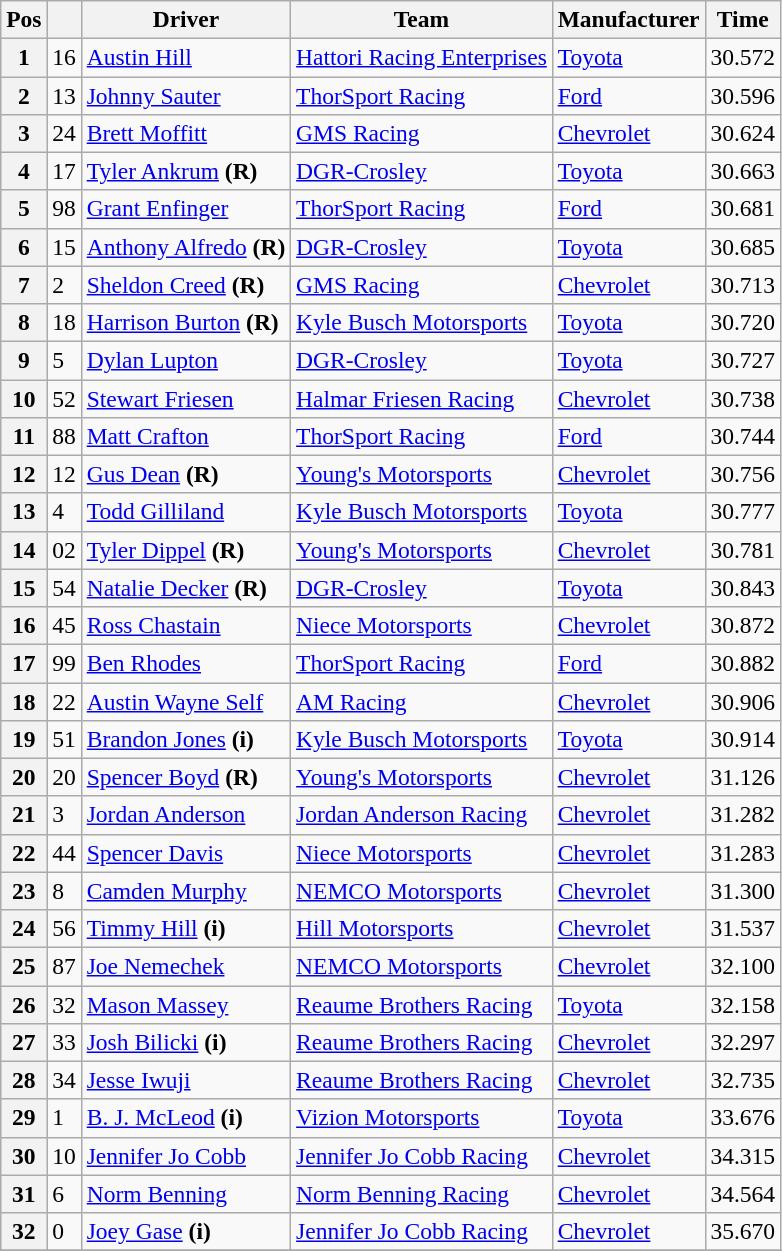<table class="wikitable" style="font-size:98%">
<tr>
<th>Pos</th>
<th></th>
<th>Driver</th>
<th>Team</th>
<th>Manufacturer</th>
<th>Time</th>
</tr>
<tr>
<th>1</th>
<td>16</td>
<td><a href='#'>Austin Hill</a></td>
<td><a href='#'>Hattori Racing Enterprises</a></td>
<td><a href='#'>Toyota</a></td>
<td>30.572</td>
</tr>
<tr>
<th>2</th>
<td>13</td>
<td><a href='#'>Johnny Sauter</a></td>
<td><a href='#'>ThorSport Racing</a></td>
<td><a href='#'>Ford</a></td>
<td>30.596</td>
</tr>
<tr>
<th>3</th>
<td>24</td>
<td><a href='#'>Brett Moffitt</a></td>
<td><a href='#'>GMS Racing</a></td>
<td><a href='#'>Chevrolet</a></td>
<td>30.624</td>
</tr>
<tr>
<th>4</th>
<td>17</td>
<td><a href='#'>Tyler Ankrum</a> <strong>(R)</strong></td>
<td><a href='#'>DGR-Crosley</a></td>
<td><a href='#'>Toyota</a></td>
<td>30.663</td>
</tr>
<tr>
<th>5</th>
<td>98</td>
<td><a href='#'>Grant Enfinger</a></td>
<td><a href='#'>ThorSport Racing</a></td>
<td><a href='#'>Ford</a></td>
<td>30.681</td>
</tr>
<tr>
<th>6</th>
<td>15</td>
<td><a href='#'>Anthony Alfredo</a> <strong>(R)</strong></td>
<td><a href='#'>DGR-Crosley</a></td>
<td><a href='#'>Toyota</a></td>
<td>30.685</td>
</tr>
<tr>
<th>7</th>
<td>2</td>
<td><a href='#'>Sheldon Creed</a> <strong>(R)</strong></td>
<td><a href='#'>GMS Racing</a></td>
<td><a href='#'>Chevrolet</a></td>
<td>30.713</td>
</tr>
<tr>
<th>8</th>
<td>18</td>
<td><a href='#'>Harrison Burton</a> <strong>(R)</strong></td>
<td><a href='#'>Kyle Busch Motorsports</a></td>
<td><a href='#'>Toyota</a></td>
<td>30.720</td>
</tr>
<tr>
<th>9</th>
<td>5</td>
<td><a href='#'>Dylan Lupton</a></td>
<td><a href='#'>DGR-Crosley</a></td>
<td><a href='#'>Toyota</a></td>
<td>30.727</td>
</tr>
<tr>
<th>10</th>
<td>52</td>
<td><a href='#'>Stewart Friesen</a></td>
<td><a href='#'>Halmar Friesen Racing</a></td>
<td><a href='#'>Chevrolet</a></td>
<td>30.738</td>
</tr>
<tr>
<th>11</th>
<td>88</td>
<td><a href='#'>Matt Crafton</a></td>
<td><a href='#'>ThorSport Racing</a></td>
<td><a href='#'>Ford</a></td>
<td>30.744</td>
</tr>
<tr>
<th>12</th>
<td>12</td>
<td><a href='#'>Gus Dean</a> <strong>(R)</strong></td>
<td><a href='#'>Young's Motorsports</a></td>
<td><a href='#'>Chevrolet</a></td>
<td>30.756</td>
</tr>
<tr>
<th>13</th>
<td>4</td>
<td><a href='#'>Todd Gilliland</a></td>
<td><a href='#'>Kyle Busch Motorsports</a></td>
<td><a href='#'>Toyota</a></td>
<td>30.777</td>
</tr>
<tr>
<th>14</th>
<td>02</td>
<td><a href='#'>Tyler Dippel</a> <strong>(R)</strong></td>
<td><a href='#'>Young's Motorsports</a></td>
<td><a href='#'>Chevrolet</a></td>
<td>30.781</td>
</tr>
<tr>
<th>15</th>
<td>54</td>
<td><a href='#'>Natalie Decker</a> <strong>(R)</strong></td>
<td><a href='#'>DGR-Crosley</a></td>
<td><a href='#'>Toyota</a></td>
<td>30.843</td>
</tr>
<tr>
<th>16</th>
<td>45</td>
<td><a href='#'>Ross Chastain</a></td>
<td><a href='#'>Niece Motorsports</a></td>
<td><a href='#'>Chevrolet</a></td>
<td>30.872</td>
</tr>
<tr>
<th>17</th>
<td>99</td>
<td><a href='#'>Ben Rhodes</a></td>
<td><a href='#'>ThorSport Racing</a></td>
<td><a href='#'>Ford</a></td>
<td>30.882</td>
</tr>
<tr>
<th>18</th>
<td>22</td>
<td><a href='#'>Austin Wayne Self</a></td>
<td><a href='#'>AM Racing</a></td>
<td><a href='#'>Chevrolet</a></td>
<td>30.906</td>
</tr>
<tr>
<th>19</th>
<td>51</td>
<td><a href='#'>Brandon Jones</a> <strong>(i)</strong></td>
<td><a href='#'>Kyle Busch Motorsports</a></td>
<td><a href='#'>Toyota</a></td>
<td>30.914</td>
</tr>
<tr>
<th>20</th>
<td>20</td>
<td><a href='#'>Spencer Boyd</a> <strong>(R)</strong></td>
<td><a href='#'>Young's Motorsports</a></td>
<td><a href='#'>Chevrolet</a></td>
<td>31.126</td>
</tr>
<tr>
<th>21</th>
<td>3</td>
<td><a href='#'>Jordan Anderson</a></td>
<td><a href='#'>Jordan Anderson Racing</a></td>
<td><a href='#'>Chevrolet</a></td>
<td>31.282</td>
</tr>
<tr>
<th>22</th>
<td>44</td>
<td><a href='#'>Spencer Davis</a></td>
<td><a href='#'>Niece Motorsports</a></td>
<td><a href='#'>Chevrolet</a></td>
<td>31.283</td>
</tr>
<tr>
<th>23</th>
<td>8</td>
<td><a href='#'>Camden Murphy</a></td>
<td><a href='#'>NEMCO Motorsports</a></td>
<td><a href='#'>Chevrolet</a></td>
<td>31.300</td>
</tr>
<tr>
<th>24</th>
<td>56</td>
<td><a href='#'>Timmy Hill</a> <strong>(i)</strong></td>
<td><a href='#'>Hill Motorsports</a></td>
<td><a href='#'>Chevrolet</a></td>
<td>31.537</td>
</tr>
<tr>
<th>25</th>
<td>87</td>
<td><a href='#'>Joe Nemechek</a></td>
<td><a href='#'>NEMCO Motorsports</a></td>
<td><a href='#'>Chevrolet</a></td>
<td>32.100</td>
</tr>
<tr>
<th>26</th>
<td>32</td>
<td><a href='#'>Mason Massey</a></td>
<td><a href='#'>Reaume Brothers Racing</a></td>
<td><a href='#'>Toyota</a></td>
<td>32.158</td>
</tr>
<tr>
<th>27</th>
<td>33</td>
<td><a href='#'>Josh Bilicki</a> <strong>(i)</strong></td>
<td><a href='#'>Reaume Brothers Racing</a></td>
<td><a href='#'>Chevrolet</a></td>
<td>32.297</td>
</tr>
<tr>
<th>28</th>
<td>34</td>
<td><a href='#'>Jesse Iwuji</a></td>
<td><a href='#'>Reaume Brothers Racing</a></td>
<td><a href='#'>Chevrolet</a></td>
<td>32.735</td>
</tr>
<tr>
<th>29</th>
<td>1</td>
<td><a href='#'>B. J. McLeod</a> <strong>(i)</strong></td>
<td><a href='#'>Vizion Motorsports</a></td>
<td><a href='#'>Toyota</a></td>
<td>33.676</td>
</tr>
<tr>
<th>30</th>
<td>10</td>
<td><a href='#'>Jennifer Jo Cobb</a></td>
<td><a href='#'>Jennifer Jo Cobb Racing</a></td>
<td><a href='#'>Chevrolet</a></td>
<td>34.315</td>
</tr>
<tr>
<th>31</th>
<td>6</td>
<td><a href='#'>Norm Benning</a></td>
<td><a href='#'>Norm Benning Racing</a></td>
<td><a href='#'>Chevrolet</a></td>
<td>34.564</td>
</tr>
<tr>
<th>32</th>
<td>0</td>
<td><a href='#'>Joey Gase</a> <strong>(i)</strong></td>
<td><a href='#'>Jennifer Jo Cobb Racing</a></td>
<td><a href='#'>Chevrolet</a></td>
<td>35.670</td>
</tr>
<tr>
</tr>
</table>
